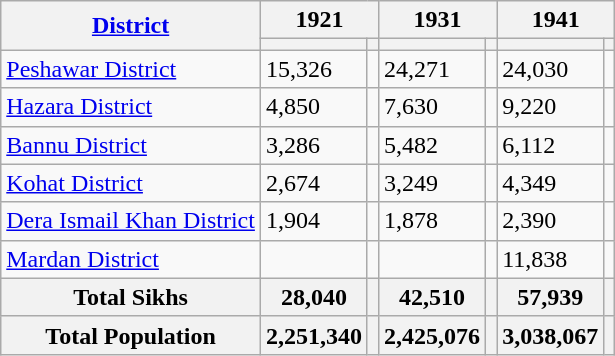<table class="wikitable sortable">
<tr>
<th rowspan="2"><a href='#'>District</a></th>
<th colspan="2">1921</th>
<th colspan="2">1931</th>
<th colspan="2">1941</th>
</tr>
<tr>
<th><a href='#'></a></th>
<th></th>
<th></th>
<th></th>
<th></th>
<th></th>
</tr>
<tr>
<td><a href='#'>Peshawar District</a></td>
<td>15,326</td>
<td></td>
<td>24,271</td>
<td></td>
<td>24,030</td>
<td></td>
</tr>
<tr>
<td><a href='#'>Hazara District</a></td>
<td>4,850</td>
<td></td>
<td>7,630</td>
<td></td>
<td>9,220</td>
<td></td>
</tr>
<tr>
<td><a href='#'>Bannu District</a></td>
<td>3,286</td>
<td></td>
<td>5,482</td>
<td></td>
<td>6,112</td>
<td></td>
</tr>
<tr>
<td><a href='#'>Kohat District</a></td>
<td>2,674</td>
<td></td>
<td>3,249</td>
<td></td>
<td>4,349</td>
<td></td>
</tr>
<tr>
<td><a href='#'>Dera Ismail Khan District</a></td>
<td>1,904</td>
<td></td>
<td>1,878</td>
<td></td>
<td>2,390</td>
<td></td>
</tr>
<tr>
<td><a href='#'>Mardan District</a></td>
<td></td>
<td></td>
<td></td>
<td></td>
<td>11,838</td>
<td></td>
</tr>
<tr>
<th>Total Sikhs</th>
<th>28,040</th>
<th></th>
<th>42,510</th>
<th></th>
<th>57,939</th>
<th></th>
</tr>
<tr>
<th>Total Population</th>
<th>2,251,340</th>
<th></th>
<th>2,425,076</th>
<th></th>
<th>3,038,067</th>
<th></th>
</tr>
</table>
